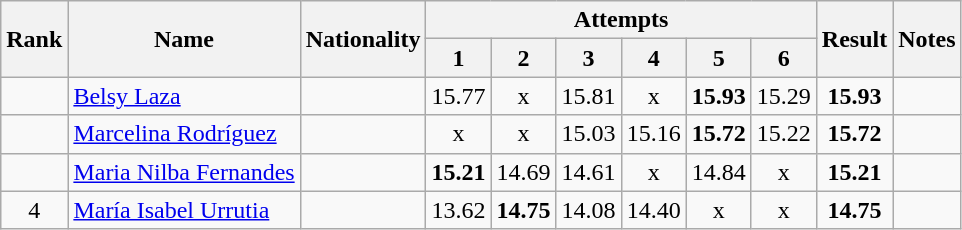<table class="wikitable sortable" style="text-align:center">
<tr>
<th rowspan=2>Rank</th>
<th rowspan=2>Name</th>
<th rowspan=2>Nationality</th>
<th colspan=6>Attempts</th>
<th rowspan=2>Result</th>
<th rowspan=2>Notes</th>
</tr>
<tr>
<th>1</th>
<th>2</th>
<th>3</th>
<th>4</th>
<th>5</th>
<th>6</th>
</tr>
<tr>
<td align=center></td>
<td align=left><a href='#'>Belsy Laza</a></td>
<td align=left></td>
<td>15.77</td>
<td>x</td>
<td>15.81</td>
<td>x</td>
<td><strong>15.93</strong></td>
<td>15.29</td>
<td><strong>15.93</strong></td>
<td></td>
</tr>
<tr>
<td align=center></td>
<td align=left><a href='#'>Marcelina Rodríguez</a></td>
<td align=left></td>
<td>x</td>
<td>x</td>
<td>15.03</td>
<td>15.16</td>
<td><strong>15.72</strong></td>
<td>15.22</td>
<td><strong>15.72</strong></td>
<td></td>
</tr>
<tr>
<td align=center></td>
<td align=left><a href='#'>Maria Nilba Fernandes</a></td>
<td align=left></td>
<td><strong>15.21</strong></td>
<td>14.69</td>
<td>14.61</td>
<td>x</td>
<td>14.84</td>
<td>x</td>
<td><strong>15.21</strong></td>
<td></td>
</tr>
<tr>
<td align=center>4</td>
<td align=left><a href='#'>María Isabel Urrutia</a></td>
<td align=left></td>
<td>13.62</td>
<td><strong>14.75</strong></td>
<td>14.08</td>
<td>14.40</td>
<td>x</td>
<td>x</td>
<td><strong>14.75</strong></td>
<td></td>
</tr>
</table>
